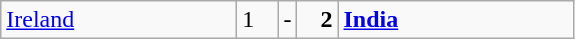<table class="wikitable">
<tr>
<td width=150> <a href='#'>Ireland</a></td>
<td style="width:20px; text-align:left;">1</td>
<td>-</td>
<td style="width:20px; text-align:right;"><strong>2</strong></td>
<td width=150> <strong><a href='#'>India</a></strong></td>
</tr>
</table>
